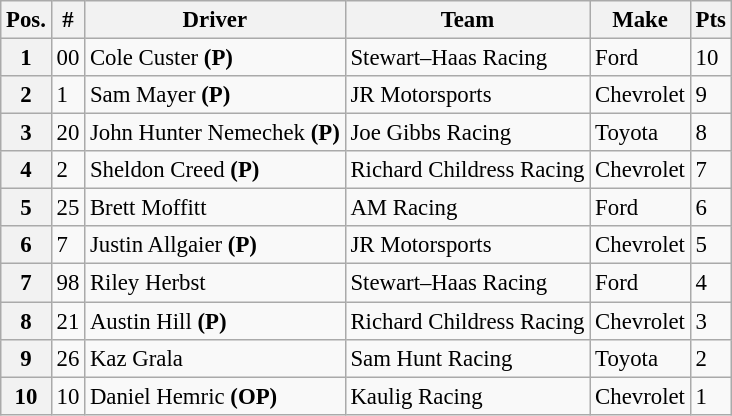<table class="wikitable" style="font-size:95%">
<tr>
<th>Pos.</th>
<th>#</th>
<th>Driver</th>
<th>Team</th>
<th>Make</th>
<th>Pts</th>
</tr>
<tr>
<th>1</th>
<td>00</td>
<td>Cole Custer <strong>(P)</strong></td>
<td>Stewart–Haas Racing</td>
<td>Ford</td>
<td>10</td>
</tr>
<tr>
<th>2</th>
<td>1</td>
<td>Sam Mayer <strong>(P)</strong></td>
<td>JR Motorsports</td>
<td>Chevrolet</td>
<td>9</td>
</tr>
<tr>
<th>3</th>
<td>20</td>
<td>John Hunter Nemechek <strong>(P)</strong></td>
<td>Joe Gibbs Racing</td>
<td>Toyota</td>
<td>8</td>
</tr>
<tr>
<th>4</th>
<td>2</td>
<td>Sheldon Creed <strong>(P)</strong></td>
<td>Richard Childress Racing</td>
<td>Chevrolet</td>
<td>7</td>
</tr>
<tr>
<th>5</th>
<td>25</td>
<td>Brett Moffitt</td>
<td>AM Racing</td>
<td>Ford</td>
<td>6</td>
</tr>
<tr>
<th>6</th>
<td>7</td>
<td>Justin Allgaier <strong>(P)</strong></td>
<td>JR Motorsports</td>
<td>Chevrolet</td>
<td>5</td>
</tr>
<tr>
<th>7</th>
<td>98</td>
<td>Riley Herbst</td>
<td>Stewart–Haas Racing</td>
<td>Ford</td>
<td>4</td>
</tr>
<tr>
<th>8</th>
<td>21</td>
<td>Austin Hill <strong>(P)</strong></td>
<td>Richard Childress Racing</td>
<td>Chevrolet</td>
<td>3</td>
</tr>
<tr>
<th>9</th>
<td>26</td>
<td>Kaz Grala</td>
<td>Sam Hunt Racing</td>
<td>Toyota</td>
<td>2</td>
</tr>
<tr>
<th>10</th>
<td>10</td>
<td>Daniel Hemric <strong>(OP)</strong></td>
<td>Kaulig Racing</td>
<td>Chevrolet</td>
<td>1</td>
</tr>
</table>
